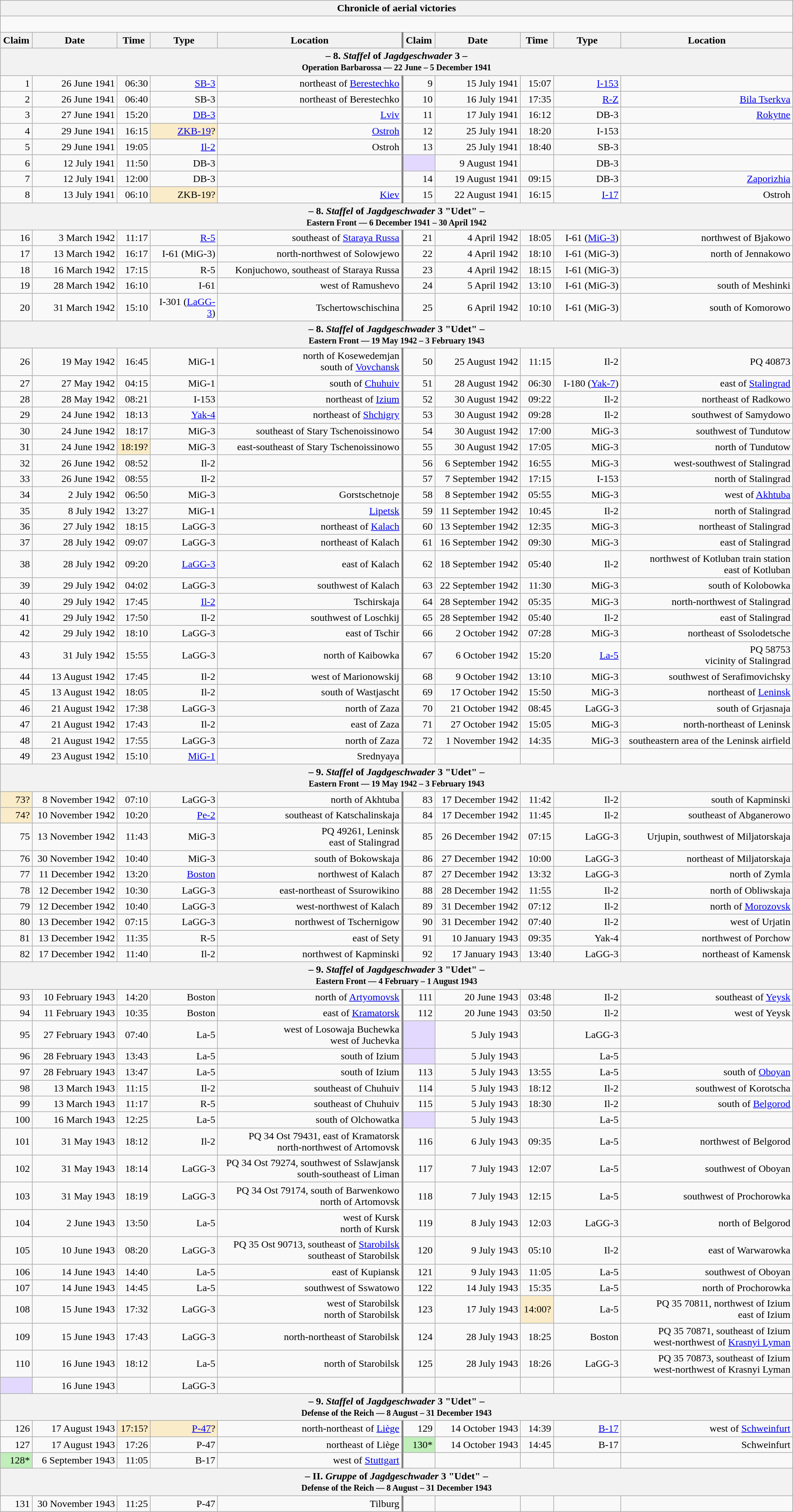<table class="wikitable plainrowheaders collapsible" style="margin-left: auto; margin-right: auto; border: none; text-align:right; width: 100%;">
<tr>
<th colspan="10">Chronicle of aerial victories</th>
</tr>
<tr>
<td colspan="10" style="text-align: left;"><br>

</td>
</tr>
<tr>
<th scope="col">Claim</th>
<th scope="col">Date</th>
<th scope="col">Time</th>
<th scope="col" width="100px">Type</th>
<th scope="col">Location</th>
<th scope="col" style="border-left: 3px solid grey;">Claim</th>
<th scope="col">Date</th>
<th scope="col">Time</th>
<th scope="col" width="100px">Type</th>
<th scope="col">Location</th>
</tr>
<tr>
<th colspan="10">– 8. <em>Staffel</em> of <em>Jagdgeschwader</em> 3 –<br><small>Operation Barbarossa — 22 June – 5 December 1941</small></th>
</tr>
<tr>
<td>1</td>
<td>26 June 1941</td>
<td>06:30</td>
<td><a href='#'>SB-3</a></td>
<td>northeast of <a href='#'>Berestechko</a></td>
<td style="border-left: 3px solid grey;">9</td>
<td>15 July 1941</td>
<td>15:07</td>
<td><a href='#'>I-153</a></td>
<td></td>
</tr>
<tr>
<td>2</td>
<td>26 June 1941</td>
<td>06:40</td>
<td>SB-3</td>
<td>northeast of Berestechko</td>
<td style="border-left: 3px solid grey;">10</td>
<td>16 July 1941</td>
<td>17:35</td>
<td><a href='#'>R-Z</a></td>
<td><a href='#'>Bila Tserkva</a></td>
</tr>
<tr>
<td>3</td>
<td>27 June 1941</td>
<td>15:20</td>
<td><a href='#'>DB-3</a></td>
<td><a href='#'>Lviv</a></td>
<td style="border-left: 3px solid grey;">11</td>
<td>17 July 1941</td>
<td>16:12</td>
<td>DB-3</td>
<td><a href='#'>Rokytne</a></td>
</tr>
<tr>
<td>4</td>
<td>29 June 1941</td>
<td>16:15</td>
<td style="background:#faecc8"><a href='#'>ZKB-19</a>?</td>
<td><a href='#'>Ostroh</a></td>
<td style="border-left: 3px solid grey;">12</td>
<td>25 July 1941</td>
<td>18:20</td>
<td>I-153</td>
<td></td>
</tr>
<tr>
<td>5</td>
<td>29 June 1941</td>
<td>19:05</td>
<td><a href='#'>Il-2</a></td>
<td>Ostroh</td>
<td style="border-left: 3px solid grey;">13</td>
<td>25 July 1941</td>
<td>18:40</td>
<td>SB-3</td>
<td></td>
</tr>
<tr>
<td>6</td>
<td>12 July 1941</td>
<td>11:50</td>
<td>DB-3</td>
<td></td>
<td style="border-left: 3px solid grey; background:#e3d9ff;"></td>
<td>9 August 1941</td>
<td></td>
<td>DB-3</td>
<td></td>
</tr>
<tr>
<td>7</td>
<td>12 July 1941</td>
<td>12:00</td>
<td>DB-3</td>
<td></td>
<td style="border-left: 3px solid grey;">14</td>
<td>19 August 1941</td>
<td>09:15</td>
<td>DB-3</td>
<td><a href='#'>Zaporizhia</a></td>
</tr>
<tr>
<td>8</td>
<td>13 July 1941</td>
<td>06:10</td>
<td style="background:#faecc8">ZKB-19?</td>
<td><a href='#'>Kiev</a></td>
<td style="border-left: 3px solid grey;">15</td>
<td>22 August 1941</td>
<td>16:15</td>
<td><a href='#'>I-17</a></td>
<td>Ostroh</td>
</tr>
<tr>
<th colspan="10">– 8. <em>Staffel</em> of <em>Jagdgeschwader</em> 3 "Udet" –<br><small>Eastern Front — 6 December 1941 – 30 April 1942</small></th>
</tr>
<tr>
<td>16</td>
<td>3 March 1942</td>
<td>11:17</td>
<td><a href='#'>R-5</a></td>
<td>southeast of <a href='#'>Staraya Russa</a></td>
<td style="border-left: 3px solid grey;">21</td>
<td>4 April 1942</td>
<td>18:05</td>
<td>I-61 (<a href='#'>MiG-3</a>)</td>
<td> northwest of Bjakowo</td>
</tr>
<tr>
<td>17</td>
<td>13 March 1942</td>
<td>16:17</td>
<td>I-61 (MiG-3)</td>
<td> north-northwest of Solowjewo</td>
<td style="border-left: 3px solid grey;">22</td>
<td>4 April 1942</td>
<td>18:10</td>
<td>I-61 (MiG-3)</td>
<td> north of Jennakowo</td>
</tr>
<tr>
<td>18</td>
<td>16 March 1942</td>
<td>17:15</td>
<td>R-5</td>
<td>Konjuchowo, southeast of Staraya Russa</td>
<td style="border-left: 3px solid grey;">23</td>
<td>4 April 1942</td>
<td>18:15</td>
<td>I-61 (MiG-3)</td>
<td></td>
</tr>
<tr>
<td>19</td>
<td>28 March 1942</td>
<td>16:10</td>
<td>I-61</td>
<td> west of Ramushevo</td>
<td style="border-left: 3px solid grey;">24</td>
<td>5 April 1942</td>
<td>13:10</td>
<td>I-61 (MiG-3)</td>
<td> south of Meshinki</td>
</tr>
<tr>
<td>20</td>
<td>31 March 1942</td>
<td>15:10</td>
<td>I-301 (<a href='#'>LaGG-3</a>)</td>
<td>Tschertowschischina</td>
<td style="border-left: 3px solid grey;">25</td>
<td>6 April 1942</td>
<td>10:10</td>
<td>I-61 (MiG-3)</td>
<td> south of Komorowo</td>
</tr>
<tr>
<th colspan="10">– 8. <em>Staffel</em> of <em>Jagdgeschwader</em> 3 "Udet" –<br><small>Eastern Front — 19 May 1942 – 3 February 1943</small></th>
</tr>
<tr>
<td>26</td>
<td>19 May 1942</td>
<td>16:45</td>
<td>MiG-1</td>
<td>north of Kosewedemjan<br> south of <a href='#'>Vovchansk</a></td>
<td style="border-left: 3px solid grey;">50</td>
<td>25 August 1942</td>
<td>11:15</td>
<td>Il-2</td>
<td>PQ 40873</td>
</tr>
<tr>
<td>27</td>
<td>27 May 1942</td>
<td>04:15</td>
<td>MiG-1</td>
<td> south of <a href='#'>Chuhuiv</a></td>
<td style="border-left: 3px solid grey;">51</td>
<td>28 August 1942</td>
<td>06:30</td>
<td>I-180 (<a href='#'>Yak-7</a>)</td>
<td>east of <a href='#'>Stalingrad</a></td>
</tr>
<tr>
<td>28</td>
<td>28 May 1942</td>
<td>08:21</td>
<td>I-153</td>
<td>northeast of <a href='#'>Izium</a></td>
<td style="border-left: 3px solid grey;">52</td>
<td>30 August 1942</td>
<td>09:22</td>
<td>Il-2</td>
<td>northeast of Radkowo</td>
</tr>
<tr>
<td>29</td>
<td>24 June 1942</td>
<td>18:13</td>
<td><a href='#'>Yak-4</a></td>
<td>northeast of <a href='#'>Shchigry</a></td>
<td style="border-left: 3px solid grey;">53</td>
<td>30 August 1942</td>
<td>09:28</td>
<td>Il-2</td>
<td>southwest of Samydowo</td>
</tr>
<tr>
<td>30</td>
<td>24 June 1942</td>
<td>18:17</td>
<td>MiG-3</td>
<td>southeast of Stary Tschenoissinowo</td>
<td style="border-left: 3px solid grey;">54</td>
<td>30 August 1942</td>
<td>17:00</td>
<td>MiG-3</td>
<td>southwest of Tundutow</td>
</tr>
<tr>
<td>31</td>
<td>24 June 1942</td>
<td style="background:#faecc8">18:19?</td>
<td>MiG-3</td>
<td>east-southeast of Stary Tschenoissinowo</td>
<td style="border-left: 3px solid grey;">55</td>
<td>30 August 1942</td>
<td>17:05</td>
<td>MiG-3</td>
<td>north of Tundutow</td>
</tr>
<tr>
<td>32</td>
<td>26 June 1942</td>
<td>08:52</td>
<td>Il-2</td>
<td></td>
<td style="border-left: 3px solid grey;">56</td>
<td>6 September 1942</td>
<td>16:55</td>
<td>MiG-3</td>
<td> west-southwest of Stalingrad</td>
</tr>
<tr>
<td>33</td>
<td>26 June 1942</td>
<td>08:55</td>
<td>Il-2</td>
<td></td>
<td style="border-left: 3px solid grey;">57</td>
<td>7 September 1942</td>
<td>17:15</td>
<td>I-153</td>
<td> north of Stalingrad</td>
</tr>
<tr>
<td>34</td>
<td>2 July 1942</td>
<td>06:50</td>
<td>MiG-3</td>
<td>Gorstschetnoje</td>
<td style="border-left: 3px solid grey;">58</td>
<td>8 September 1942</td>
<td>05:55</td>
<td>MiG-3</td>
<td> west of <a href='#'>Akhtuba</a></td>
</tr>
<tr>
<td>35</td>
<td>8 July 1942</td>
<td>13:27</td>
<td>MiG-1</td>
<td><a href='#'>Lipetsk</a></td>
<td style="border-left: 3px solid grey;">59</td>
<td>11 September 1942</td>
<td>10:45</td>
<td>Il-2</td>
<td> north of Stalingrad</td>
</tr>
<tr>
<td>36</td>
<td>27 July 1942</td>
<td>18:15</td>
<td>LaGG-3</td>
<td>northeast of <a href='#'>Kalach</a></td>
<td style="border-left: 3px solid grey;">60</td>
<td>13 September 1942</td>
<td>12:35</td>
<td>MiG-3</td>
<td> northeast of Stalingrad</td>
</tr>
<tr>
<td>37</td>
<td>28 July 1942</td>
<td>09:07</td>
<td>LaGG-3</td>
<td>northeast of Kalach</td>
<td style="border-left: 3px solid grey;">61</td>
<td>16 September 1942</td>
<td>09:30</td>
<td>MiG-3</td>
<td> east of Stalingrad</td>
</tr>
<tr>
<td>38</td>
<td>28 July 1942</td>
<td>09:20</td>
<td><a href='#'>LaGG-3</a></td>
<td>east of Kalach</td>
<td style="border-left: 3px solid grey;">62</td>
<td>18 September 1942</td>
<td>05:40</td>
<td>Il-2</td>
<td> northwest of Kotluban train station<br> east of Kotluban</td>
</tr>
<tr>
<td>39</td>
<td>29 July 1942</td>
<td>04:02</td>
<td>LaGG-3</td>
<td>southwest of Kalach</td>
<td style="border-left: 3px solid grey;">63</td>
<td>22 September 1942</td>
<td>11:30</td>
<td>MiG-3</td>
<td>south of Kolobowka</td>
</tr>
<tr>
<td>40</td>
<td>29 July 1942</td>
<td>17:45</td>
<td><a href='#'>Il-2</a></td>
<td>Tschirskaja</td>
<td style="border-left: 3px solid grey;">64</td>
<td>28 September 1942</td>
<td>05:35</td>
<td>MiG-3</td>
<td> north-northwest of Stalingrad</td>
</tr>
<tr>
<td>41</td>
<td>29 July 1942</td>
<td>17:50</td>
<td>Il-2</td>
<td>southwest of Loschkij</td>
<td style="border-left: 3px solid grey;">65</td>
<td>28 September 1942</td>
<td>05:40</td>
<td>Il-2</td>
<td> east of Stalingrad</td>
</tr>
<tr>
<td>42</td>
<td>29 July 1942</td>
<td>18:10</td>
<td>LaGG-3</td>
<td>east of Tschir</td>
<td style="border-left: 3px solid grey;">66</td>
<td>2 October 1942</td>
<td>07:28</td>
<td>MiG-3</td>
<td> northeast of Ssolodetsche</td>
</tr>
<tr>
<td>43</td>
<td>31 July 1942</td>
<td>15:55</td>
<td>LaGG-3</td>
<td>north of Kaibowka</td>
<td style="border-left: 3px solid grey;">67</td>
<td>6 October 1942</td>
<td>15:20</td>
<td><a href='#'>La-5</a></td>
<td>PQ 58753<br>vicinity of Stalingrad</td>
</tr>
<tr>
<td>44</td>
<td>13 August 1942</td>
<td>17:45</td>
<td>Il-2</td>
<td>west of Marionowskij</td>
<td style="border-left: 3px solid grey;">68</td>
<td>9 October 1942</td>
<td>13:10</td>
<td>MiG-3</td>
<td> southwest of Serafimovichsky</td>
</tr>
<tr>
<td>45</td>
<td>13 August 1942</td>
<td>18:05</td>
<td>Il-2</td>
<td>south of Wastjascht</td>
<td style="border-left: 3px solid grey;">69</td>
<td>17 October 1942</td>
<td>15:50</td>
<td>MiG-3</td>
<td> northeast of <a href='#'>Leninsk</a></td>
</tr>
<tr>
<td>46</td>
<td>21 August 1942</td>
<td>17:38</td>
<td>LaGG-3</td>
<td>north of Zaza</td>
<td style="border-left: 3px solid grey;">70</td>
<td>21 October 1942</td>
<td>08:45</td>
<td>LaGG-3</td>
<td> south of Grjasnaja</td>
</tr>
<tr>
<td>47</td>
<td>21 August 1942</td>
<td>17:43</td>
<td>Il-2</td>
<td>east of Zaza</td>
<td style="border-left: 3px solid grey;">71</td>
<td>27 October 1942</td>
<td>15:05</td>
<td>MiG-3</td>
<td> north-northeast of Leninsk</td>
</tr>
<tr>
<td>48</td>
<td>21 August 1942</td>
<td>17:55</td>
<td>LaGG-3</td>
<td>north of Zaza</td>
<td style="border-left: 3px solid grey;">72</td>
<td>1 November 1942</td>
<td>14:35</td>
<td>MiG-3</td>
<td>southeastern area of the Leninsk airfield</td>
</tr>
<tr>
<td>49</td>
<td>23 August 1942</td>
<td>15:10</td>
<td><a href='#'>MiG-1</a></td>
<td>Srednyaya</td>
<td style="border-left: 3px solid grey;"></td>
<td></td>
<td></td>
<td></td>
<td></td>
</tr>
<tr>
<th colspan="10">– 9. <em>Staffel</em> of <em>Jagdgeschwader</em> 3 "Udet" –<br><small>Eastern Front — 19 May 1942 – 3 February 1943</small></th>
</tr>
<tr>
<td style="background:#faecc8">73?<br></td>
<td>8 November 1942</td>
<td>07:10</td>
<td>LaGG-3</td>
<td> north of Akhtuba</td>
<td style="border-left: 3px solid grey;">83</td>
<td>17 December 1942</td>
<td>11:42</td>
<td>Il-2</td>
<td> south of Kapminski</td>
</tr>
<tr>
<td style="background:#faecc8">74?<br></td>
<td>10 November 1942</td>
<td>10:20</td>
<td><a href='#'>Pe-2</a></td>
<td> southeast of Katschalinskaja</td>
<td style="border-left: 3px solid grey;">84</td>
<td>17 December 1942</td>
<td>11:45</td>
<td>Il-2</td>
<td> southeast of Abganerowo</td>
</tr>
<tr>
<td>75</td>
<td>13 November 1942</td>
<td>11:43</td>
<td>MiG-3</td>
<td>PQ 49261, Leninsk<br> east of Stalingrad</td>
<td style="border-left: 3px solid grey;">85</td>
<td>26 December 1942</td>
<td>07:15</td>
<td>LaGG-3</td>
<td>Urjupin,  southwest of Miljatorskaja</td>
</tr>
<tr>
<td>76</td>
<td>30 November 1942</td>
<td>10:40</td>
<td>MiG-3</td>
<td> south of Bokowskaja</td>
<td style="border-left: 3px solid grey;">86</td>
<td>27 December 1942</td>
<td>10:00</td>
<td>LaGG-3</td>
<td> northeast of Miljatorskaja</td>
</tr>
<tr>
<td>77</td>
<td>11 December 1942</td>
<td>13:20</td>
<td><a href='#'>Boston</a></td>
<td> northwest of Kalach</td>
<td style="border-left: 3px solid grey;">87</td>
<td>27 December 1942</td>
<td>13:32</td>
<td>LaGG-3</td>
<td> north of Zymla</td>
</tr>
<tr>
<td>78</td>
<td>12 December 1942</td>
<td>10:30</td>
<td>LaGG-3</td>
<td> east-northeast of Ssurowikino</td>
<td style="border-left: 3px solid grey;">88</td>
<td>28 December 1942</td>
<td>11:55</td>
<td>Il-2</td>
<td> north of Obliwskaja</td>
</tr>
<tr>
<td>79</td>
<td>12 December 1942</td>
<td>10:40</td>
<td>LaGG-3</td>
<td> west-northwest of Kalach</td>
<td style="border-left: 3px solid grey;">89</td>
<td>31 December 1942</td>
<td>07:12</td>
<td>Il-2</td>
<td>north of <a href='#'>Morozovsk</a></td>
</tr>
<tr>
<td>80</td>
<td>13 December 1942</td>
<td>07:15</td>
<td>LaGG-3</td>
<td> northwest of Tschernigow</td>
<td style="border-left: 3px solid grey;">90</td>
<td>31 December 1942</td>
<td>07:40</td>
<td>Il-2</td>
<td> west of Urjatin</td>
</tr>
<tr>
<td>81</td>
<td>13 December 1942</td>
<td>11:35</td>
<td>R-5</td>
<td> east of Sety</td>
<td style="border-left: 3px solid grey;">91</td>
<td>10 January 1943</td>
<td>09:35</td>
<td>Yak-4</td>
<td> northwest of Porchow</td>
</tr>
<tr>
<td>82</td>
<td>17 December 1942</td>
<td>11:40</td>
<td>Il-2</td>
<td> northwest of Kapminski</td>
<td style="border-left: 3px solid grey;">92</td>
<td>17 January 1943</td>
<td>13:40</td>
<td>LaGG-3</td>
<td> northeast of Kamensk</td>
</tr>
<tr>
<th colspan="10">– 9. <em>Staffel</em> of <em>Jagdgeschwader</em> 3 "Udet" –<br><small>Eastern Front — 4 February – 1 August 1943</small></th>
</tr>
<tr>
<td>93</td>
<td>10 February 1943</td>
<td>14:20</td>
<td>Boston</td>
<td> north of <a href='#'>Artyomovsk</a></td>
<td style="border-left: 3px solid grey;">111</td>
<td>20 June 1943</td>
<td>03:48</td>
<td>Il-2</td>
<td>southeast of <a href='#'>Yeysk</a></td>
</tr>
<tr>
<td>94</td>
<td>11 February 1943</td>
<td>10:35</td>
<td>Boston</td>
<td> east of <a href='#'>Kramatorsk</a></td>
<td style="border-left: 3px solid grey;">112</td>
<td>20 June 1943</td>
<td>03:50</td>
<td>Il-2</td>
<td>west of Yeysk</td>
</tr>
<tr>
<td>95</td>
<td>27 February 1943</td>
<td>07:40</td>
<td>La-5</td>
<td> west of Losowaja Buchewka<br> west of Juchevka</td>
<td style="border-left: 3px solid grey; background:#e3d9ff;"></td>
<td>5 July 1943</td>
<td></td>
<td>LaGG-3</td>
<td></td>
</tr>
<tr>
<td>96</td>
<td>28 February 1943</td>
<td>13:43</td>
<td>La-5</td>
<td> south of Izium</td>
<td style="border-left: 3px solid grey; background:#e3d9ff;"></td>
<td>5 July 1943</td>
<td></td>
<td>La-5</td>
<td></td>
</tr>
<tr>
<td>97</td>
<td>28 February 1943</td>
<td>13:47</td>
<td>La-5</td>
<td> south of Izium</td>
<td style="border-left: 3px solid grey;">113</td>
<td>5 July 1943</td>
<td>13:55</td>
<td>La-5</td>
<td>south of <a href='#'>Oboyan</a></td>
</tr>
<tr>
<td>98</td>
<td>13 March 1943</td>
<td>11:15</td>
<td>Il-2</td>
<td> southeast of Chuhuiv</td>
<td style="border-left: 3px solid grey;">114</td>
<td>5 July 1943</td>
<td>18:12</td>
<td>Il-2</td>
<td>southwest of Korotscha</td>
</tr>
<tr>
<td>99</td>
<td>13 March 1943</td>
<td>11:17</td>
<td>R-5</td>
<td> southeast of Chuhuiv</td>
<td style="border-left: 3px solid grey;">115</td>
<td>5 July 1943</td>
<td>18:30</td>
<td>Il-2</td>
<td>south of <a href='#'>Belgorod</a></td>
</tr>
<tr>
<td>100</td>
<td>16 March 1943</td>
<td>12:25</td>
<td>La-5</td>
<td> south of Olchowatka</td>
<td style="border-left: 3px solid grey; background:#e3d9ff;"></td>
<td>5 July 1943</td>
<td></td>
<td>La-5</td>
<td></td>
</tr>
<tr>
<td>101</td>
<td>31 May 1943</td>
<td>18:12</td>
<td>Il-2</td>
<td>PQ 34 Ost 79431, east of Kramatorsk<br> north-northwest of Artomovsk</td>
<td style="border-left: 3px solid grey;">116</td>
<td>6 July 1943</td>
<td>09:35</td>
<td>La-5</td>
<td>northwest of Belgorod</td>
</tr>
<tr>
<td>102</td>
<td>31 May 1943</td>
<td>18:14</td>
<td>LaGG-3</td>
<td>PQ 34 Ost 79274, southwest of Sslawjansk<br> south-southeast of Liman</td>
<td style="border-left: 3px solid grey;">117</td>
<td>7 July 1943</td>
<td>12:07</td>
<td>La-5</td>
<td>southwest of Oboyan</td>
</tr>
<tr>
<td>103</td>
<td>31 May 1943</td>
<td>18:19</td>
<td>LaGG-3</td>
<td>PQ 34 Ost 79174, south of Barwenkowo<br> north of Artomovsk</td>
<td style="border-left: 3px solid grey;">118</td>
<td>7 July 1943</td>
<td>12:15</td>
<td>La-5</td>
<td>southwest of Prochorowka</td>
</tr>
<tr>
<td>104</td>
<td>2 June 1943</td>
<td>13:50</td>
<td>La-5</td>
<td>west of Kursk<br>north of Kursk</td>
<td style="border-left: 3px solid grey;">119</td>
<td>8 July 1943</td>
<td>12:03</td>
<td>LaGG-3</td>
<td>north of Belgorod</td>
</tr>
<tr>
<td>105</td>
<td>10 June 1943</td>
<td>08:20</td>
<td>LaGG-3</td>
<td>PQ 35 Ost 90713, southeast of <a href='#'>Starobilsk</a><br> southeast of Starobilsk</td>
<td style="border-left: 3px solid grey;">120</td>
<td>9 July 1943</td>
<td>05:10</td>
<td>Il-2</td>
<td>east of Warwarowka</td>
</tr>
<tr>
<td>106</td>
<td>14 June 1943</td>
<td>14:40</td>
<td>La-5</td>
<td>east of Kupiansk</td>
<td style="border-left: 3px solid grey;">121</td>
<td>9 July 1943</td>
<td>11:05</td>
<td>La-5</td>
<td>southwest of Oboyan</td>
</tr>
<tr>
<td>107</td>
<td>14 June 1943</td>
<td>14:45</td>
<td>La-5</td>
<td>southwest of Sswatowo</td>
<td style="border-left: 3px solid grey;">122</td>
<td>14 July 1943</td>
<td>15:35</td>
<td>La-5</td>
<td>north of Prochorowka</td>
</tr>
<tr>
<td>108</td>
<td>15 June 1943</td>
<td>17:32</td>
<td>LaGG-3</td>
<td>west of Starobilsk<br>north of Starobilsk</td>
<td style="border-left: 3px solid grey;">123</td>
<td>17 July 1943</td>
<td style="background:#faecc8">14:00?</td>
<td>La-5</td>
<td>PQ 35 70811, northwest of Izium<br> east of Izium</td>
</tr>
<tr>
<td>109</td>
<td>15 June 1943</td>
<td>17:43</td>
<td>LaGG-3</td>
<td>north-northeast of Starobilsk</td>
<td style="border-left: 3px solid grey;">124</td>
<td>28 July 1943</td>
<td>18:25</td>
<td>Boston</td>
<td>PQ 35 70871, southeast of Izium<br> west-northwest of <a href='#'>Krasnyi Lyman</a></td>
</tr>
<tr>
<td>110</td>
<td>16 June 1943</td>
<td>18:12</td>
<td>La-5</td>
<td>north of Starobilsk</td>
<td style="border-left: 3px solid grey;">125</td>
<td>28 July 1943</td>
<td>18:26</td>
<td>LaGG-3</td>
<td>PQ 35 70873, southeast of Izium<br> west-northwest of Krasnyi Lyman</td>
</tr>
<tr>
<td style="background:#e3d9ff;"></td>
<td>16 June 1943</td>
<td></td>
<td>LaGG-3</td>
<td></td>
<td style="border-left: 3px solid grey;"></td>
<td></td>
<td></td>
<td></td>
<td></td>
</tr>
<tr>
<th colspan="10">– 9. <em>Staffel</em> of <em>Jagdgeschwader</em> 3 "Udet" –<br><small>Defense of the Reich — 8 August – 31 December 1943</small></th>
</tr>
<tr>
<td>126</td>
<td>17 August 1943</td>
<td style="background:#faecc8">17:15?</td>
<td style="background:#faecc8"><a href='#'>P-47</a>?</td>
<td>north-northeast of <a href='#'>Liège</a></td>
<td style="border-left: 3px solid grey;">129</td>
<td>14 October 1943</td>
<td>14:39</td>
<td><a href='#'>B-17</a></td>
<td> west of <a href='#'>Schweinfurt</a></td>
</tr>
<tr>
<td>127</td>
<td>17 August 1943</td>
<td>17:26</td>
<td>P-47</td>
<td> northeast of Liège</td>
<td style="border-left: 3px solid grey; background:#C0EFBA">130*</td>
<td>14 October 1943</td>
<td>14:45</td>
<td>B-17</td>
<td>Schweinfurt</td>
</tr>
<tr>
<td style="background:#C0EFBA">128*</td>
<td>6 September 1943</td>
<td>11:05</td>
<td>B-17</td>
<td>west of <a href='#'>Stuttgart</a></td>
<td style="border-left: 3px solid grey;"></td>
<td></td>
<td></td>
<td></td>
<td></td>
</tr>
<tr>
<th colspan="10">– II. <em>Gruppe</em> of <em>Jagdgeschwader</em> 3 "Udet" –<br><small>Defense of the Reich — 8 August – 31 December 1943</small></th>
</tr>
<tr>
<td>131</td>
<td>30 November 1943</td>
<td>11:25</td>
<td>P-47</td>
<td>Tilburg</td>
<td style="border-left: 3px solid grey;"></td>
<td></td>
<td></td>
<td></td>
<td></td>
</tr>
</table>
